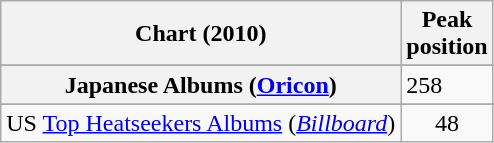<table class="wikitable sortable plainrowheaders">
<tr>
<th>Chart (2010)</th>
<th>Peak<br>position</th>
</tr>
<tr>
</tr>
<tr>
</tr>
<tr>
</tr>
<tr>
<th scope="row">Japanese Albums (<a href='#'>Oricon</a>)</th>
<td>258</td>
</tr>
<tr>
</tr>
<tr>
<td>US <a href='#'>Top Heatseekers Albums</a> (<em><a href='#'>Billboard</a></em>)</td>
<td align="center">48</td>
</tr>
</table>
